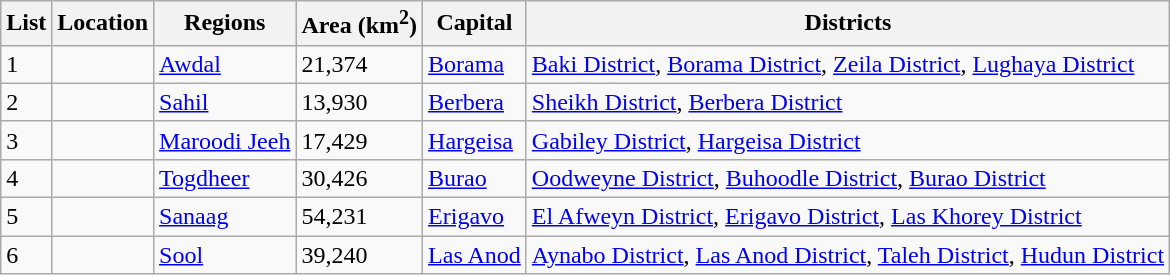<table class="wikitable sortable">
<tr>
<th>List</th>
<th>Location</th>
<th>Regions</th>
<th>Area (km<sup>2</sup>)</th>
<th>Capital</th>
<th>Districts</th>
</tr>
<tr>
<td>1</td>
<td></td>
<td><a href='#'>Awdal</a></td>
<td>21,374</td>
<td><a href='#'>Borama</a></td>
<td><a href='#'>Baki District</a>, <a href='#'>Borama District</a>, <a href='#'>Zeila District</a>, <a href='#'>Lughaya District</a></td>
</tr>
<tr>
<td>2</td>
<td></td>
<td><a href='#'>Sahil</a></td>
<td>13,930</td>
<td><a href='#'>Berbera</a></td>
<td><a href='#'>Sheikh District</a>, <a href='#'>Berbera District</a></td>
</tr>
<tr>
<td>3</td>
<td></td>
<td><a href='#'>Maroodi Jeeh</a></td>
<td>17,429</td>
<td><a href='#'>Hargeisa</a></td>
<td><a href='#'>Gabiley District</a>, <a href='#'>Hargeisa District</a></td>
</tr>
<tr>
<td>4</td>
<td></td>
<td><a href='#'>Togdheer</a></td>
<td>30,426</td>
<td><a href='#'>Burao</a></td>
<td><a href='#'>Oodweyne District</a>, <a href='#'>Buhoodle District</a>, <a href='#'>Burao District</a></td>
</tr>
<tr>
<td>5</td>
<td></td>
<td><a href='#'>Sanaag</a></td>
<td>54,231</td>
<td><a href='#'>Erigavo</a></td>
<td><a href='#'>El Afweyn District</a>, <a href='#'>Erigavo District</a>, <a href='#'>Las Khorey District</a></td>
</tr>
<tr>
<td>6</td>
<td></td>
<td><a href='#'>Sool</a></td>
<td>39,240</td>
<td><a href='#'>Las Anod</a></td>
<td><a href='#'>Aynabo District</a>, <a href='#'>Las Anod District</a>, <a href='#'>Taleh District</a>, <a href='#'>Hudun District</a></td>
</tr>
</table>
